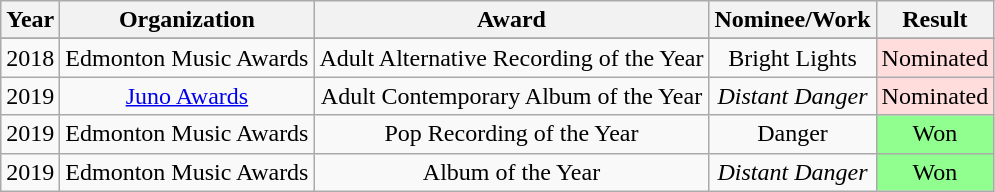<table class="wikitable plainrowheaders" style="text-align:center;">
<tr>
<th>Year</th>
<th>Organization</th>
<th>Award</th>
<th>Nominee/Work</th>
<th>Result</th>
</tr>
<tr>
</tr>
<tr>
<td rowspan="1">2018</td>
<td rowspan="1">Edmonton Music Awards</td>
<td>Adult Alternative Recording of the Year</td>
<td>Bright Lights</td>
<td style="background:#FDD">Nominated</td>
</tr>
<tr>
<td rowspan="1">2019</td>
<td rowspan="1"><a href='#'>Juno Awards</a></td>
<td>Adult Contemporary Album of the Year</td>
<td><em>Distant Danger</em></td>
<td style="background:#FDD">Nominated</td>
</tr>
<tr>
<td rowspan="1">2019</td>
<td rowspan="1">Edmonton Music Awards</td>
<td>Pop Recording of the Year</td>
<td>Danger</td>
<td style="background:#90FF90">Won</td>
</tr>
<tr>
<td>2019</td>
<td>Edmonton Music Awards</td>
<td>Album of the Year</td>
<td><em>Distant Danger</em></td>
<td style="background:#90FF90">Won</td>
</tr>
</table>
